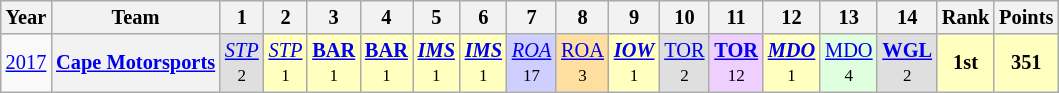<table class="wikitable" style="text-align:center; font-size:85%">
<tr>
<th>Year</th>
<th>Team</th>
<th>1</th>
<th>2</th>
<th>3</th>
<th>4</th>
<th>5</th>
<th>6</th>
<th>7</th>
<th>8</th>
<th>9</th>
<th>10</th>
<th>11</th>
<th>12</th>
<th>13</th>
<th>14</th>
<th>Rank</th>
<th>Points</th>
</tr>
<tr>
<td><a href='#'>2017</a></td>
<th nowrap><a href='#'>Cape Motorsports</a></th>
<td style="background:#DFDFDF;"><em><a href='#'>STP</a></em><br><small>2</small></td>
<td style="background:#FFFFBF;"><em><a href='#'>STP</a></em><br><small>1</small></td>
<td style="background:#FFFFBF;"><strong><a href='#'>BAR</a></strong><br><small>1</small></td>
<td style="background:#FFFFBF;"><strong><a href='#'>BAR</a></strong><br><small>1</small></td>
<td style="background:#FFFFBF;"><strong><em><a href='#'>IMS</a></em></strong><br><small>1</small></td>
<td style="background:#FFFFBF;"><strong><em><a href='#'>IMS</a></em></strong><br><small>1</small></td>
<td style="background:#CFCFFF;"><em><a href='#'>ROA</a></em><br><small>17</small></td>
<td style="background:#FFDF9F;"><a href='#'>ROA</a><br><small>3</small></td>
<td style="background:#FFFFBF;"><strong><em><a href='#'>IOW</a></em></strong><br><small>1</small></td>
<td style="background:#DFDFDF;"><a href='#'>TOR</a><br><small>2</small></td>
<td style="background:#EFCFFF;"><strong><a href='#'>TOR</a></strong><br><small>12</small></td>
<td style="background:#FFFFBF;"><strong><em><a href='#'>MDO</a></em></strong><br><small>1</small></td>
<td style="background:#DFFFDF;"><a href='#'>MDO</a><br><small>4</small></td>
<td style="background:#DFDFDF;"><strong><a href='#'>WGL</a></strong><br><small>2</small></td>
<th style="background:#FFFFBF;">1st</th>
<th style="background:#FFFFBF;">351</th>
</tr>
</table>
